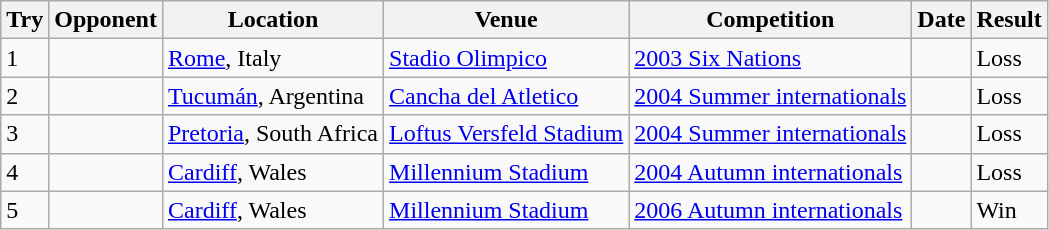<table class="wikitable sortable">
<tr>
<th>Try</th>
<th>Opponent</th>
<th>Location</th>
<th>Venue</th>
<th>Competition</th>
<th>Date</th>
<th>Result</th>
</tr>
<tr>
<td>1</td>
<td></td>
<td><a href='#'>Rome</a>, Italy</td>
<td><a href='#'>Stadio Olimpico</a></td>
<td><a href='#'>2003 Six Nations</a></td>
<td></td>
<td>Loss</td>
</tr>
<tr>
<td>2</td>
<td></td>
<td><a href='#'>Tucumán</a>, Argentina</td>
<td><a href='#'>Cancha del Atletico</a></td>
<td><a href='#'>2004 Summer internationals</a></td>
<td></td>
<td>Loss</td>
</tr>
<tr>
<td>3</td>
<td></td>
<td><a href='#'>Pretoria</a>, South Africa</td>
<td><a href='#'>Loftus Versfeld Stadium</a></td>
<td><a href='#'>2004 Summer internationals</a></td>
<td></td>
<td>Loss</td>
</tr>
<tr>
<td>4</td>
<td></td>
<td><a href='#'>Cardiff</a>, Wales</td>
<td><a href='#'>Millennium Stadium</a></td>
<td><a href='#'>2004 Autumn internationals</a></td>
<td></td>
<td>Loss</td>
</tr>
<tr>
<td>5</td>
<td></td>
<td><a href='#'>Cardiff</a>, Wales</td>
<td><a href='#'>Millennium Stadium</a></td>
<td><a href='#'>2006 Autumn internationals</a></td>
<td></td>
<td>Win</td>
</tr>
</table>
